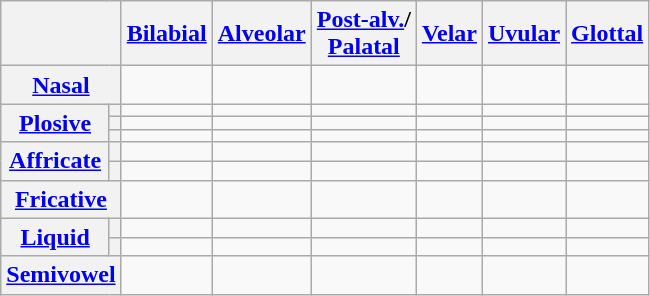<table class="wikitable" style="text-align:center">
<tr align="center">
<th colspan=2></th>
<th><a href='#'>Bilabial</a></th>
<th><a href='#'>Alveolar</a></th>
<th><a href='#'>Post-alv.</a>/<br><a href='#'>Palatal</a></th>
<th><a href='#'>Velar</a></th>
<th><a href='#'>Uvular</a></th>
<th><a href='#'>Glottal</a></th>
</tr>
<tr>
<th colspan=2><a href='#'>Nasal</a></th>
<td></td>
<td></td>
<td></td>
<td></td>
<td></td>
<td></td>
</tr>
<tr>
<th rowspan=3><a href='#'>Plosive</a></th>
<th></th>
<td></td>
<td></td>
<td></td>
<td></td>
<td></td>
<td></td>
</tr>
<tr>
<th></th>
<td></td>
<td></td>
<td></td>
<td></td>
<td></td>
<td></td>
</tr>
<tr>
<th></th>
<td></td>
<td></td>
<td></td>
<td></td>
<td></td>
<td></td>
</tr>
<tr>
<th rowspan=2><a href='#'>Affricate</a></th>
<th></th>
<td></td>
<td></td>
<td></td>
<td></td>
<td></td>
<td></td>
</tr>
<tr>
<th></th>
<td></td>
<td></td>
<td></td>
<td></td>
<td></td>
<td></td>
</tr>
<tr>
<th colspan=2><a href='#'>Fricative</a></th>
<td></td>
<td></td>
<td></td>
<td></td>
<td></td>
<td></td>
</tr>
<tr>
<th rowspan=2><a href='#'>Liquid</a></th>
<th></th>
<td></td>
<td></td>
<td></td>
<td></td>
<td></td>
<td></td>
</tr>
<tr>
<th></th>
<td></td>
<td></td>
<td></td>
<td></td>
<td></td>
<td></td>
</tr>
<tr>
<th colspan=2><a href='#'>Semivowel</a></th>
<td></td>
<td></td>
<td></td>
<td></td>
<td></td>
<td></td>
</tr>
</table>
